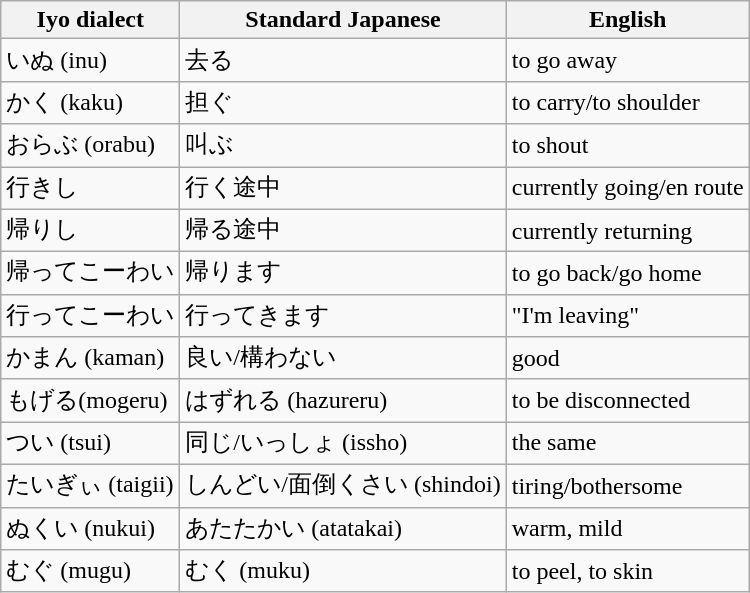<table class="wikitable">
<tr>
<th>Iyo dialect</th>
<th>Standard Japanese</th>
<th>English</th>
</tr>
<tr>
<td>いぬ (inu)</td>
<td>去る</td>
<td>to go away</td>
</tr>
<tr>
<td>かく (kaku)</td>
<td>担ぐ</td>
<td>to carry/to shoulder</td>
</tr>
<tr>
<td>おらぶ (orabu)</td>
<td>叫ぶ</td>
<td>to shout</td>
</tr>
<tr>
<td>行きし</td>
<td>行く途中</td>
<td>currently going/en route</td>
</tr>
<tr>
<td>帰りし</td>
<td>帰る途中</td>
<td>currently returning</td>
</tr>
<tr>
<td>帰ってこーわい</td>
<td>帰ります</td>
<td>to go back/go home</td>
</tr>
<tr>
<td>行ってこーわい</td>
<td>行ってきます</td>
<td>"I'm leaving"</td>
</tr>
<tr>
<td>かまん (kaman)</td>
<td>良い/構わない</td>
<td>good</td>
</tr>
<tr>
<td>もげる(mogeru)</td>
<td>はずれる (hazureru)</td>
<td>to be disconnected</td>
</tr>
<tr>
<td>つい (tsui)</td>
<td>同じ/いっしょ (issho)</td>
<td>the same</td>
</tr>
<tr>
<td>たいぎぃ (taigii)</td>
<td>しんどい/面倒くさい (shindoi)</td>
<td>tiring/bothersome</td>
</tr>
<tr>
<td>ぬくい (nukui)</td>
<td>あたたかい (atatakai)</td>
<td>warm, mild</td>
</tr>
<tr>
<td>むぐ (mugu)</td>
<td>むく (muku)</td>
<td>to peel, to skin</td>
</tr>
</table>
